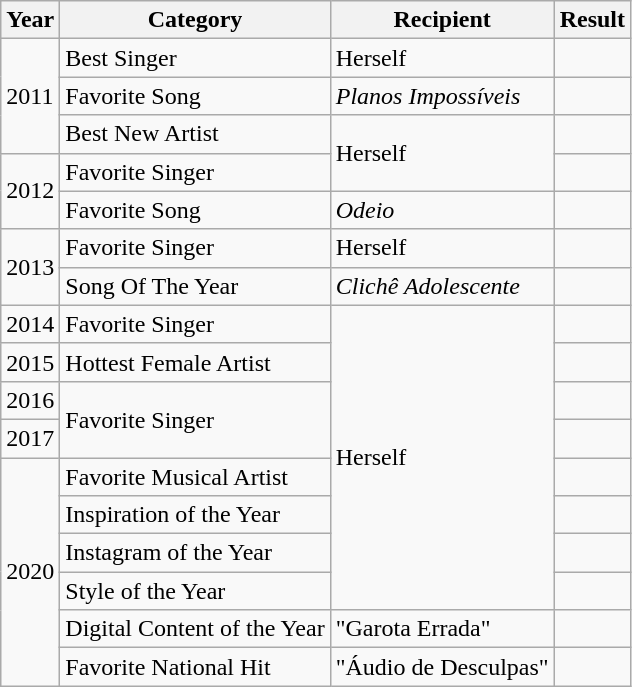<table class="wikitable">
<tr>
<th>Year</th>
<th>Category</th>
<th>Recipient</th>
<th>Result</th>
</tr>
<tr>
<td rowspan=3>2011</td>
<td>Best Singer</td>
<td>Herself</td>
<td></td>
</tr>
<tr>
<td>Favorite Song</td>
<td><em>Planos Impossíveis</em></td>
<td></td>
</tr>
<tr>
<td>Best New Artist</td>
<td rowspan=2>Herself</td>
<td></td>
</tr>
<tr>
<td rowspan=2>2012</td>
<td>Favorite Singer</td>
<td></td>
</tr>
<tr>
<td>Favorite Song</td>
<td><em>Odeio</em></td>
<td></td>
</tr>
<tr>
<td rowspan=2>2013</td>
<td>Favorite Singer</td>
<td>Herself</td>
<td></td>
</tr>
<tr>
<td>Song Of The Year</td>
<td><em>Clichê Adolescente</em></td>
<td></td>
</tr>
<tr>
<td>2014</td>
<td>Favorite Singer</td>
<td rowspan=8>Herself</td>
<td></td>
</tr>
<tr>
<td>2015</td>
<td>Hottest Female Artist</td>
<td></td>
</tr>
<tr>
<td>2016</td>
<td rowspan=2>Favorite Singer</td>
<td></td>
</tr>
<tr>
<td>2017</td>
<td></td>
</tr>
<tr>
<td rowspan="6">2020</td>
<td>Favorite Musical Artist</td>
<td></td>
</tr>
<tr>
<td>Inspiration of the Year</td>
<td></td>
</tr>
<tr>
<td>Instagram of the Year</td>
<td></td>
</tr>
<tr>
<td>Style of the Year</td>
<td></td>
</tr>
<tr>
<td>Digital Content of the Year</td>
<td>"Garota Errada"</td>
<td></td>
</tr>
<tr>
<td>Favorite National Hit</td>
<td>"Áudio de Desculpas"</td>
<td></td>
</tr>
</table>
